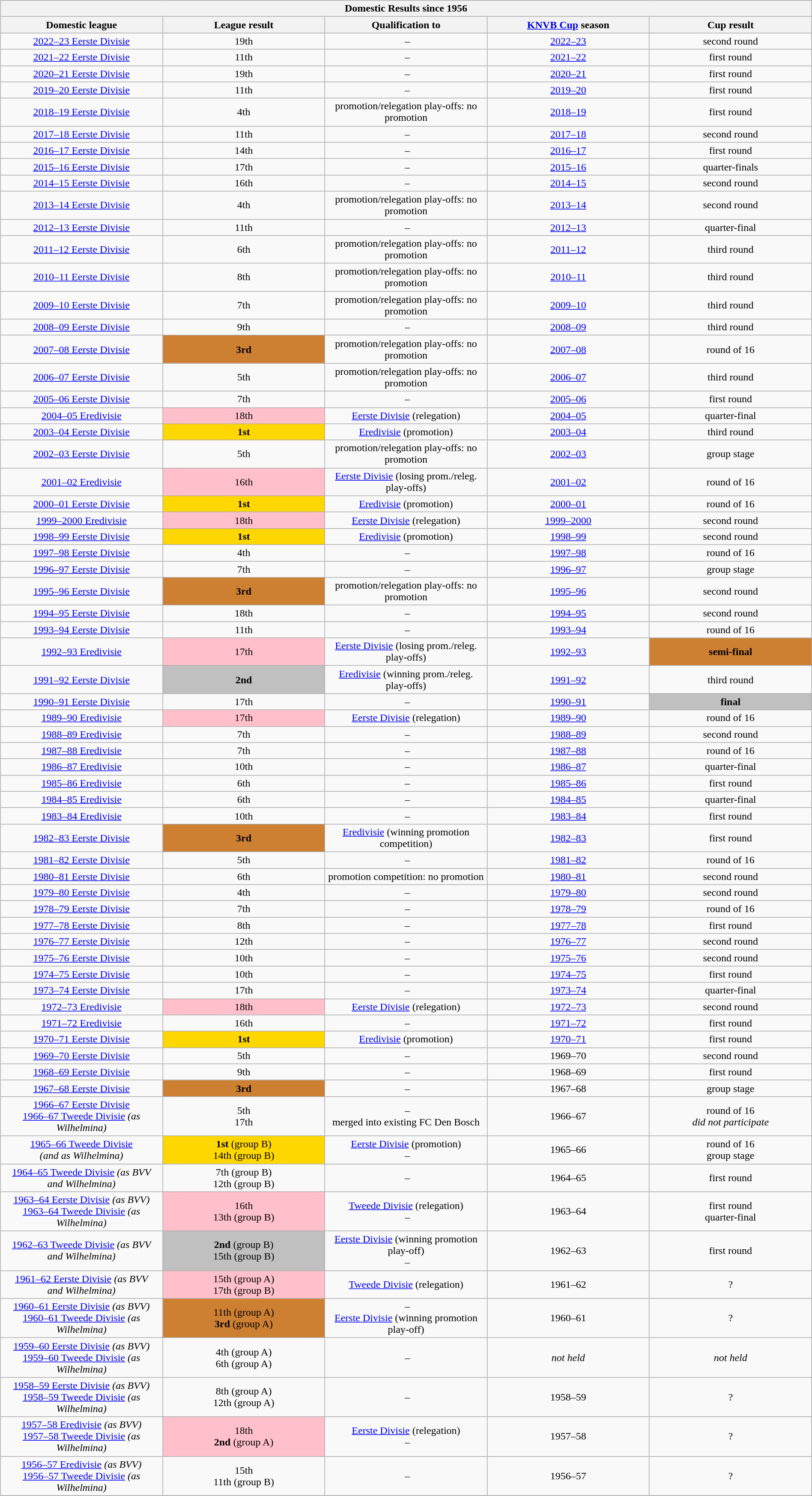<table class="wikitable collapsible collapsed" style="width: 100%; text-align: center;">
<tr>
<th colspan=5>Domestic Results since 1956</th>
</tr>
<tr>
<th width="20%">Domestic league</th>
<th width="20%">League result</th>
<th width="20%">Qualification to</th>
<th width="20%"><a href='#'>KNVB Cup</a> season</th>
<th width="20%">Cup result</th>
</tr>
<tr>
<td><a href='#'>2022–23 Eerste Divisie</a></td>
<td>19th</td>
<td> –</td>
<td><a href='#'>2022–23</a></td>
<td>second round</td>
</tr>
<tr>
<td><a href='#'>2021–22 Eerste Divisie</a></td>
<td>11th</td>
<td> –</td>
<td><a href='#'>2021–22</a></td>
<td>first round</td>
</tr>
<tr>
<td><a href='#'>2020–21 Eerste Divisie</a></td>
<td>19th</td>
<td> –</td>
<td><a href='#'>2020–21</a></td>
<td>first round</td>
</tr>
<tr>
<td><a href='#'>2019–20 Eerste Divisie</a></td>
<td>11th</td>
<td> –</td>
<td><a href='#'>2019–20</a></td>
<td>first round</td>
</tr>
<tr>
<td><a href='#'>2018–19 Eerste Divisie</a></td>
<td>4th</td>
<td>promotion/relegation play-offs: no promotion</td>
<td><a href='#'>2018–19</a></td>
<td>first round</td>
</tr>
<tr>
<td><a href='#'>2017–18 Eerste Divisie</a></td>
<td>11th</td>
<td> –</td>
<td><a href='#'>2017–18</a></td>
<td>second round</td>
</tr>
<tr>
<td><a href='#'>2016–17 Eerste Divisie</a></td>
<td>14th</td>
<td> –</td>
<td><a href='#'>2016–17</a></td>
<td>first round</td>
</tr>
<tr>
<td><a href='#'>2015–16 Eerste Divisie</a></td>
<td>17th</td>
<td> –</td>
<td><a href='#'>2015–16</a></td>
<td>quarter-finals</td>
</tr>
<tr>
<td><a href='#'>2014–15 Eerste Divisie</a></td>
<td>16th</td>
<td> –</td>
<td><a href='#'>2014–15</a></td>
<td>second round</td>
</tr>
<tr>
<td><a href='#'>2013–14 Eerste Divisie</a></td>
<td>4th</td>
<td>promotion/relegation play-offs: no promotion</td>
<td><a href='#'>2013–14</a></td>
<td>second round</td>
</tr>
<tr>
<td><a href='#'>2012–13 Eerste Divisie</a></td>
<td>11th</td>
<td> –</td>
<td><a href='#'>2012–13</a></td>
<td>quarter-final</td>
</tr>
<tr>
<td><a href='#'>2011–12 Eerste Divisie</a></td>
<td>6th</td>
<td>promotion/relegation play-offs: no promotion</td>
<td><a href='#'>2011–12</a></td>
<td>third round</td>
</tr>
<tr>
<td><a href='#'>2010–11 Eerste Divisie</a></td>
<td>8th</td>
<td>promotion/relegation play-offs: no promotion</td>
<td><a href='#'>2010–11</a></td>
<td>third round</td>
</tr>
<tr>
<td><a href='#'>2009–10 Eerste Divisie</a></td>
<td>7th</td>
<td>promotion/relegation play-offs: no promotion</td>
<td><a href='#'>2009–10</a></td>
<td>third round</td>
</tr>
<tr>
<td><a href='#'>2008–09 Eerste Divisie</a></td>
<td>9th</td>
<td> –</td>
<td><a href='#'>2008–09</a></td>
<td>third round</td>
</tr>
<tr>
<td><a href='#'>2007–08 Eerste Divisie</a></td>
<td style="background: #CD7F32"><strong>3rd</strong></td>
<td>promotion/relegation play-offs: no promotion</td>
<td><a href='#'>2007–08</a></td>
<td>round of 16</td>
</tr>
<tr>
<td><a href='#'>2006–07 Eerste Divisie</a></td>
<td>5th</td>
<td>promotion/relegation play-offs: no promotion</td>
<td><a href='#'>2006–07</a></td>
<td>third round</td>
</tr>
<tr>
<td><a href='#'>2005–06 Eerste Divisie</a></td>
<td>7th</td>
<td> –</td>
<td><a href='#'>2005–06</a></td>
<td>first round</td>
</tr>
<tr>
<td><a href='#'>2004–05 Eredivisie</a></td>
<td style="background: pink">18th</td>
<td><a href='#'>Eerste Divisie</a> (relegation)</td>
<td><a href='#'>2004–05</a></td>
<td>quarter-final</td>
</tr>
<tr>
<td><a href='#'>2003–04 Eerste Divisie</a></td>
<td style="background: gold"><strong>1st</strong></td>
<td><a href='#'>Eredivisie</a> (promotion)</td>
<td><a href='#'>2003–04</a></td>
<td>third round</td>
</tr>
<tr>
<td><a href='#'>2002–03 Eerste Divisie</a></td>
<td>5th</td>
<td>promotion/relegation play-offs: no promotion</td>
<td><a href='#'>2002–03</a></td>
<td>group stage</td>
</tr>
<tr>
<td><a href='#'>2001–02 Eredivisie</a></td>
<td style="background: pink">16th</td>
<td><a href='#'>Eerste Divisie</a> (losing prom./releg. play-offs)</td>
<td><a href='#'>2001–02</a></td>
<td>round of 16</td>
</tr>
<tr>
<td><a href='#'>2000–01 Eerste Divisie</a></td>
<td style="background: gold"><strong>1st</strong></td>
<td><a href='#'>Eredivisie</a> (promotion)</td>
<td><a href='#'>2000–01</a></td>
<td>round of 16</td>
</tr>
<tr>
<td><a href='#'>1999–2000 Eredivisie</a></td>
<td style="background: pink">18th</td>
<td><a href='#'>Eerste Divisie</a> (relegation)</td>
<td><a href='#'>1999–2000</a></td>
<td>second round</td>
</tr>
<tr>
<td><a href='#'>1998–99 Eerste Divisie</a></td>
<td style="background: gold"><strong>1st</strong></td>
<td><a href='#'>Eredivisie</a> (promotion)</td>
<td><a href='#'>1998–99</a></td>
<td>second round</td>
</tr>
<tr>
<td><a href='#'>1997–98 Eerste Divisie</a></td>
<td>4th</td>
<td> –</td>
<td><a href='#'>1997–98</a></td>
<td>round of 16</td>
</tr>
<tr>
<td><a href='#'>1996–97 Eerste Divisie</a></td>
<td>7th</td>
<td> –</td>
<td><a href='#'>1996–97</a></td>
<td>group stage</td>
</tr>
<tr>
<td><a href='#'>1995–96 Eerste Divisie</a></td>
<td style="background: #CD7F32"><strong>3rd</strong></td>
<td>promotion/relegation play-offs: no promotion</td>
<td><a href='#'>1995–96</a></td>
<td>second round</td>
</tr>
<tr>
<td><a href='#'>1994–95 Eerste Divisie</a></td>
<td>18th</td>
<td> –</td>
<td><a href='#'>1994–95</a></td>
<td>second round</td>
</tr>
<tr>
<td><a href='#'>1993–94 Eerste Divisie</a></td>
<td>11th</td>
<td> –</td>
<td><a href='#'>1993–94</a></td>
<td>round of 16</td>
</tr>
<tr>
<td><a href='#'>1992–93 Eredivisie</a></td>
<td style="background: pink">17th</td>
<td><a href='#'>Eerste Divisie</a> (losing prom./releg. play-offs)</td>
<td><a href='#'>1992–93</a></td>
<td style="background: #CD7F32"><strong>semi-final</strong></td>
</tr>
<tr>
<td><a href='#'>1991–92 Eerste Divisie</a></td>
<td style="background: silver"><strong>2nd</strong></td>
<td><a href='#'>Eredivisie</a> (winning prom./releg. play-offs)</td>
<td><a href='#'>1991–92</a></td>
<td>third round</td>
</tr>
<tr>
<td><a href='#'>1990–91 Eerste Divisie</a></td>
<td>17th</td>
<td> –</td>
<td><a href='#'>1990–91</a></td>
<td style="background: silver"><strong>final</strong></td>
</tr>
<tr>
<td><a href='#'>1989–90 Eredivisie</a></td>
<td style="background: pink">17th</td>
<td><a href='#'>Eerste Divisie</a> (relegation)</td>
<td><a href='#'>1989–90</a></td>
<td>round of 16</td>
</tr>
<tr>
<td><a href='#'>1988–89 Eredivisie</a></td>
<td>7th</td>
<td> –</td>
<td><a href='#'>1988–89</a></td>
<td>second round</td>
</tr>
<tr>
<td><a href='#'>1987–88 Eredivisie</a></td>
<td>7th</td>
<td> –</td>
<td><a href='#'>1987–88</a></td>
<td>round of 16</td>
</tr>
<tr>
<td><a href='#'>1986–87 Eredivisie</a></td>
<td>10th</td>
<td> –</td>
<td><a href='#'>1986–87</a></td>
<td>quarter-final</td>
</tr>
<tr>
<td><a href='#'>1985–86 Eredivisie</a></td>
<td>6th</td>
<td> –</td>
<td><a href='#'>1985–86</a></td>
<td>first round</td>
</tr>
<tr>
<td><a href='#'>1984–85 Eredivisie</a></td>
<td>6th</td>
<td> –</td>
<td><a href='#'>1984–85</a></td>
<td>quarter-final</td>
</tr>
<tr>
<td><a href='#'>1983–84 Eredivisie</a></td>
<td>10th</td>
<td> –</td>
<td><a href='#'>1983–84</a></td>
<td>first round</td>
</tr>
<tr>
<td><a href='#'>1982–83 Eerste Divisie</a></td>
<td style="background: #CD7F32"><strong>3rd</strong></td>
<td><a href='#'>Eredivisie</a> (winning promotion competition)</td>
<td><a href='#'>1982–83</a></td>
<td>first round</td>
</tr>
<tr>
<td><a href='#'>1981–82 Eerste Divisie</a></td>
<td>5th</td>
<td> –</td>
<td><a href='#'>1981–82</a></td>
<td>round of 16</td>
</tr>
<tr>
<td><a href='#'>1980–81 Eerste Divisie</a></td>
<td>6th</td>
<td>promotion competition: no promotion</td>
<td><a href='#'>1980–81</a></td>
<td>second round</td>
</tr>
<tr>
<td><a href='#'>1979–80 Eerste Divisie</a></td>
<td>4th</td>
<td> –</td>
<td><a href='#'>1979–80</a></td>
<td>second round</td>
</tr>
<tr>
<td><a href='#'>1978–79 Eerste Divisie</a></td>
<td>7th</td>
<td> –</td>
<td><a href='#'>1978–79</a></td>
<td>round of 16</td>
</tr>
<tr>
<td><a href='#'>1977–78 Eerste Divisie</a></td>
<td>8th</td>
<td> –</td>
<td><a href='#'>1977–78</a></td>
<td>first round</td>
</tr>
<tr>
<td><a href='#'>1976–77 Eerste Divisie</a></td>
<td>12th</td>
<td> –</td>
<td><a href='#'>1976–77</a></td>
<td>second round</td>
</tr>
<tr>
<td><a href='#'>1975–76 Eerste Divisie</a></td>
<td>10th</td>
<td> –</td>
<td><a href='#'>1975–76</a></td>
<td>second round</td>
</tr>
<tr>
<td><a href='#'>1974–75 Eerste Divisie</a></td>
<td>10th</td>
<td> –</td>
<td><a href='#'>1974–75</a></td>
<td>first round</td>
</tr>
<tr>
<td><a href='#'>1973–74 Eerste Divisie</a></td>
<td>17th</td>
<td> –</td>
<td><a href='#'>1973–74</a></td>
<td>quarter-final</td>
</tr>
<tr>
<td><a href='#'>1972–73 Eredivisie</a></td>
<td style="background: pink">18th</td>
<td><a href='#'>Eerste Divisie</a> (relegation)</td>
<td><a href='#'>1972–73</a></td>
<td>second round</td>
</tr>
<tr>
<td><a href='#'>1971–72 Eredivisie</a></td>
<td>16th</td>
<td> –</td>
<td><a href='#'>1971–72</a></td>
<td>first round</td>
</tr>
<tr>
<td><a href='#'>1970–71 Eerste Divisie</a></td>
<td style="background: gold"><strong>1st</strong></td>
<td><a href='#'>Eredivisie</a> (promotion)</td>
<td><a href='#'>1970–71</a></td>
<td>first round</td>
</tr>
<tr>
<td><a href='#'>1969–70 Eerste Divisie</a></td>
<td>5th</td>
<td> –</td>
<td>1969–70</td>
<td>second round </td>
</tr>
<tr>
<td><a href='#'>1968–69 Eerste Divisie</a></td>
<td>9th</td>
<td> –</td>
<td>1968–69</td>
<td>first round </td>
</tr>
<tr>
<td><a href='#'>1967–68 Eerste Divisie</a></td>
<td style="background: #CD7F32"><strong>3rd</strong></td>
<td> –</td>
<td>1967–68</td>
<td>group stage </td>
</tr>
<tr>
<td><a href='#'>1966–67 Eerste Divisie</a> <br> <a href='#'>1966–67 Tweede Divisie</a> <em>(as Wilhelmina)</em></td>
<td>5th <br> 17th</td>
<td> – <br> merged into existing FC Den Bosch</td>
<td>1966–67</td>
<td>round of 16  <br> <em>did not participate</em> </td>
</tr>
<tr>
<td><a href='#'>1965–66 Tweede Divisie</a> <br> <em>(and as Wilhelmina)</em></td>
<td style="background: gold"><strong>1st</strong> (group B) <br> 14th (group B)</td>
<td><a href='#'>Eerste Divisie</a> (promotion) <br> –</td>
<td>1965–66</td>
<td>round of 16  <br> group stage </td>
</tr>
<tr>
<td><a href='#'>1964–65 Tweede Divisie</a> <em>(as BVV <br> and Wilhelmina)</em></td>
<td>7th (group B) <br> 12th (group B)</td>
<td> –</td>
<td>1964–65</td>
<td>first round  </td>
</tr>
<tr>
<td><a href='#'>1963–64 Eerste Divisie</a> <em>(as BVV)</em> <br> <a href='#'>1963–64 Tweede Divisie</a> <em>(as Wilhelmina)</em></td>
<td style="background: pink">16th <br> 13th (group B)</td>
<td><a href='#'>Tweede Divisie</a> (relegation) <br> –</td>
<td>1963–64</td>
<td>first round  <br> quarter-final </td>
</tr>
<tr>
<td><a href='#'>1962–63 Tweede Divisie</a> <em>(as BVV <br> and Wilhelmina)</em></td>
<td style="background: silver"><strong>2nd</strong> (group B) <br> 15th (group B)</td>
<td><a href='#'>Eerste Divisie</a> (winning promotion play-off) <br> –</td>
<td>1962–63</td>
<td>first round </td>
</tr>
<tr>
<td><a href='#'>1961–62 Eerste Divisie</a> <em>(as BVV <br> and Wilhelmina)</em></td>
<td style="background: pink">15th (group A) <br> 17th (group B)</td>
<td><a href='#'>Tweede Divisie</a> (relegation)</td>
<td>1961–62</td>
<td>? </td>
</tr>
<tr>
<td><a href='#'>1960–61 Eerste Divisie</a> <em>(as BVV)</em> <br> <a href='#'>1960–61 Tweede Divisie</a> <em>(as Wilhelmina)</em></td>
<td style="background: #CD7F32">11th (group A) <br> <strong>3rd</strong> (group A)</td>
<td> – <br> <a href='#'>Eerste Divisie</a> (winning promotion play-off)</td>
<td>1960–61</td>
<td>? </td>
</tr>
<tr>
<td><a href='#'>1959–60 Eerste Divisie</a> <em>(as BVV)</em> <br> <a href='#'>1959–60 Tweede Divisie</a> <em>(as Wilhelmina)</em></td>
<td>4th (group A) <br> 6th (group A)</td>
<td> –</td>
<td><em>not held</em></td>
<td><em>not held</em></td>
</tr>
<tr>
<td><a href='#'>1958–59 Eerste Divisie</a> <em>(as BVV)</em> <br> <a href='#'>1958–59 Tweede Divisie</a> <em>(as Wilhelmina)</em></td>
<td>8th (group A) <br> 12th (group A)</td>
<td> –</td>
<td>1958–59</td>
<td>? </td>
</tr>
<tr>
<td><a href='#'>1957–58 Eredivisie</a> <em>(as BVV)</em> <br> <a href='#'>1957–58 Tweede Divisie</a> <em>(as Wilhelmina)</em></td>
<td style="background: pink">18th <br> <strong>2nd</strong> (group A)</td>
<td><a href='#'>Eerste Divisie</a> (relegation) <br> –</td>
<td>1957–58</td>
<td>? </td>
</tr>
<tr>
<td><a href='#'>1956–57 Eredivisie</a> <em>(as BVV)</em> <br> <a href='#'>1956–57 Tweede Divisie</a> <em>(as Wilhelmina)</em></td>
<td>15th <br> 11th (group B)</td>
<td> –</td>
<td>1956–57</td>
<td>? </td>
</tr>
<tr>
</tr>
</table>
